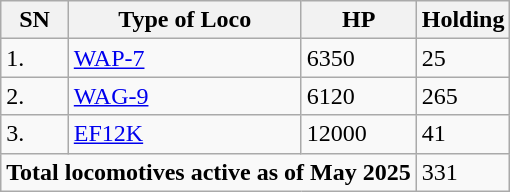<table class="wikitable">
<tr>
<th>SN</th>
<th>Type of Loco</th>
<th>HP</th>
<th>Holding</th>
</tr>
<tr>
<td>1.</td>
<td><a href='#'>WAP-7</a></td>
<td>6350</td>
<td>25</td>
</tr>
<tr>
<td>2.</td>
<td><a href='#'>WAG-9</a></td>
<td>6120</td>
<td>265</td>
</tr>
<tr>
<td>3.</td>
<td><a href='#'>EF12K</a></td>
<td>12000</td>
<td>41</td>
</tr>
<tr>
<td colspan="3"><strong>Total locomotives active as of May 2025</strong></td>
<td>331</td>
</tr>
</table>
